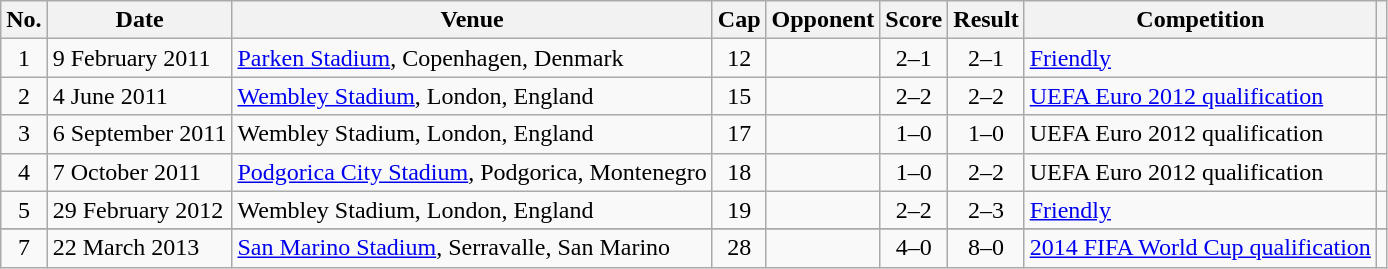<table class="wikitable sortable">
<tr>
<th scope=col>No.</th>
<th scope=col>Date</th>
<th scope=col>Venue</th>
<th scope=col>Cap</th>
<th scope=col>Opponent</th>
<th scope=col>Score</th>
<th scope=col>Result</th>
<th scope=col>Competition</th>
<th scope=col class=unsortable></th>
</tr>
<tr>
<td align=center>1</td>
<td>9 February 2011</td>
<td><a href='#'>Parken Stadium</a>, Copenhagen, Denmark</td>
<td align=center>12</td>
<td></td>
<td align=center>2–1</td>
<td align=center>2–1</td>
<td><a href='#'>Friendly</a></td>
<td align=center></td>
</tr>
<tr>
<td align=center>2</td>
<td>4 June 2011</td>
<td><a href='#'>Wembley Stadium</a>, London, England</td>
<td align=center>15</td>
<td></td>
<td align=center>2–2</td>
<td align=center>2–2</td>
<td><a href='#'>UEFA Euro 2012 qualification</a></td>
<td align=center></td>
</tr>
<tr>
<td align=center>3</td>
<td>6 September 2011</td>
<td>Wembley Stadium, London, England</td>
<td align=center>17</td>
<td></td>
<td align=center>1–0</td>
<td align=center>1–0</td>
<td>UEFA Euro 2012 qualification</td>
<td align=center></td>
</tr>
<tr>
<td align=center>4</td>
<td>7 October 2011</td>
<td><a href='#'>Podgorica City Stadium</a>, Podgorica, Montenegro</td>
<td align=center>18</td>
<td></td>
<td align=center>1–0</td>
<td align=center>2–2</td>
<td>UEFA Euro 2012 qualification</td>
<td align=center></td>
</tr>
<tr>
<td align=center>5</td>
<td>29 February 2012</td>
<td>Wembley Stadium, London, England</td>
<td align=center>19</td>
<td></td>
<td align=center>2–2</td>
<td align=center>2–3</td>
<td><a href='#'>Friendly</a></td>
<td align=center></td>
</tr>
<tr Friendly||align=center|>
</tr>
<tr>
<td align=center>7</td>
<td>22 March 2013</td>
<td><a href='#'>San Marino Stadium</a>, Serravalle, San Marino</td>
<td align=center>28</td>
<td></td>
<td align=center>4–0</td>
<td align=center>8–0</td>
<td><a href='#'>2014 FIFA World Cup qualification</a></td>
<td align=center></td>
</tr>
</table>
